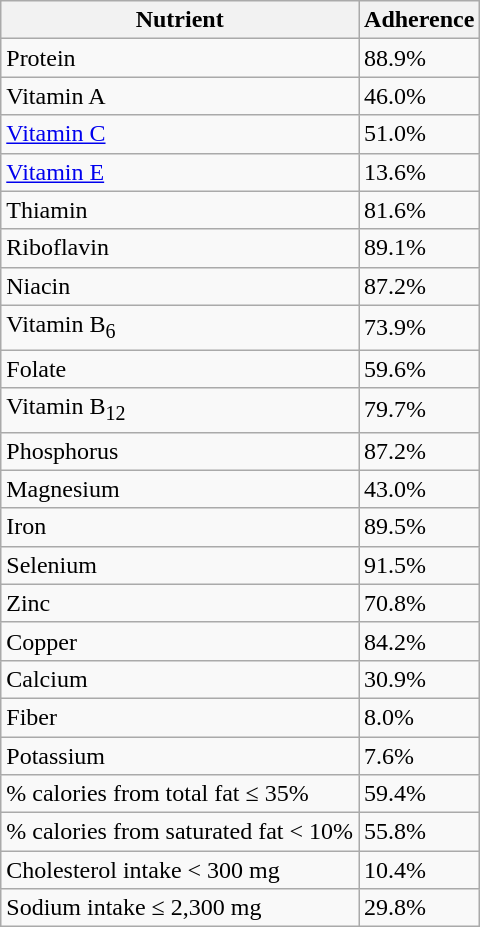<table class="sortable wikitable">
<tr>
<th>Nutrient</th>
<th>Adherence</th>
</tr>
<tr>
<td>Protein</td>
<td>88.9%</td>
</tr>
<tr>
<td>Vitamin A</td>
<td>46.0%</td>
</tr>
<tr>
<td><a href='#'>Vitamin C</a></td>
<td>51.0%</td>
</tr>
<tr>
<td><a href='#'>Vitamin E</a></td>
<td>13.6%</td>
</tr>
<tr>
<td>Thiamin</td>
<td>81.6%</td>
</tr>
<tr>
<td>Riboflavin</td>
<td>89.1%</td>
</tr>
<tr>
<td>Niacin</td>
<td>87.2%</td>
</tr>
<tr>
<td>Vitamin B<sub>6</sub></td>
<td>73.9%</td>
</tr>
<tr>
<td>Folate</td>
<td>59.6%</td>
</tr>
<tr>
<td>Vitamin B<sub>12</sub></td>
<td>79.7%</td>
</tr>
<tr>
<td>Phosphorus</td>
<td>87.2%</td>
</tr>
<tr>
<td>Magnesium</td>
<td>43.0%</td>
</tr>
<tr>
<td>Iron</td>
<td>89.5%</td>
</tr>
<tr>
<td>Selenium</td>
<td>91.5%</td>
</tr>
<tr>
<td>Zinc</td>
<td>70.8%</td>
</tr>
<tr>
<td>Copper</td>
<td>84.2%</td>
</tr>
<tr>
<td>Calcium</td>
<td>30.9%</td>
</tr>
<tr>
<td>Fiber</td>
<td>8.0%</td>
</tr>
<tr>
<td>Potassium</td>
<td>7.6%</td>
</tr>
<tr>
<td>% calories from total fat ≤ 35%</td>
<td>59.4%</td>
</tr>
<tr>
<td>% calories from saturated fat < 10%</td>
<td>55.8%</td>
</tr>
<tr>
<td>Cholesterol intake < 300 mg</td>
<td>10.4%</td>
</tr>
<tr>
<td>Sodium intake ≤ 2,300 mg</td>
<td>29.8%</td>
</tr>
</table>
